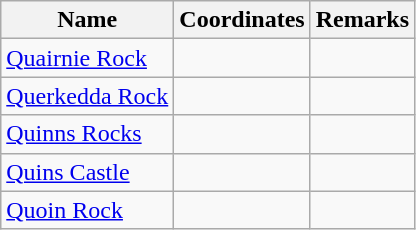<table class="wikitable">
<tr>
<th>Name</th>
<th>Coordinates</th>
<th>Remarks</th>
</tr>
<tr>
<td><a href='#'>Quairnie Rock</a></td>
<td></td>
<td></td>
</tr>
<tr>
<td><a href='#'>Querkedda Rock</a></td>
<td></td>
<td></td>
</tr>
<tr>
<td><a href='#'>Quinns Rocks</a></td>
<td></td>
<td></td>
</tr>
<tr>
<td><a href='#'>Quins Castle</a></td>
<td></td>
<td></td>
</tr>
<tr>
<td><a href='#'>Quoin Rock</a></td>
<td></td>
<td></td>
</tr>
</table>
